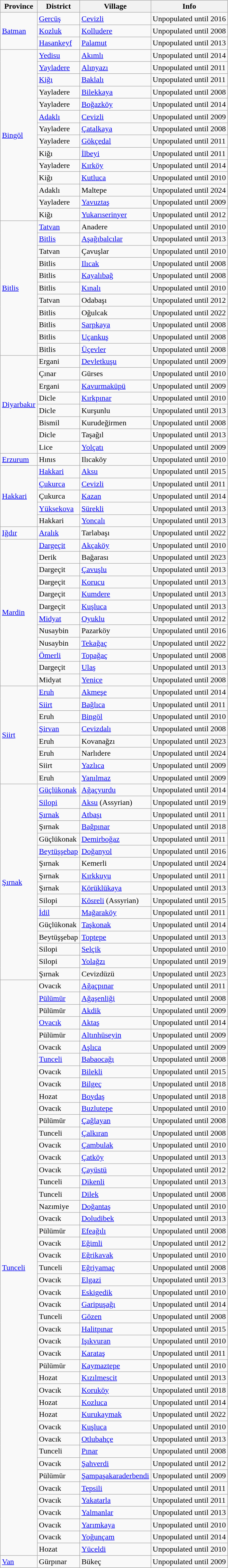<table class="wikitable sortable">
<tr>
<th>Province</th>
<th>District</th>
<th>Village</th>
<th>Info</th>
</tr>
<tr>
<td rowspan="3"><a href='#'>Batman</a></td>
<td><a href='#'>Gercüş</a></td>
<td><a href='#'>Cevizli</a></td>
<td>Unpopulated until 2016</td>
</tr>
<tr>
<td><a href='#'>Kozluk</a></td>
<td><a href='#'>Kolludere</a></td>
<td>Unpopulated until 2008</td>
</tr>
<tr>
<td><a href='#'>Hasankeyf</a></td>
<td><a href='#'>Palamut</a></td>
<td>Unpopulated until 2013</td>
</tr>
<tr>
<td rowspan="14"><a href='#'>Bingöl</a></td>
<td><a href='#'>Yedisu</a></td>
<td><a href='#'>Akımlı</a></td>
<td>Unpopulated until 2014</td>
</tr>
<tr>
<td><a href='#'>Yayladere</a></td>
<td><a href='#'>Alınyazı</a></td>
<td>Unpopulated until 2011</td>
</tr>
<tr>
<td><a href='#'>Kiğı</a></td>
<td><a href='#'>Baklalı</a></td>
<td>Unpopulated until 2011</td>
</tr>
<tr>
<td>Yayladere</td>
<td><a href='#'>Bilekkaya</a></td>
<td>Unpopulated until 2008</td>
</tr>
<tr>
<td>Yayladere</td>
<td><a href='#'>Boğazköy</a></td>
<td>Unpopulated until 2014</td>
</tr>
<tr>
<td><a href='#'>Adaklı</a></td>
<td><a href='#'>Cevizli</a></td>
<td>Unpopulated until 2009</td>
</tr>
<tr>
<td>Yayladere</td>
<td><a href='#'>Çatalkaya</a></td>
<td>Unpopulated until 2008</td>
</tr>
<tr>
<td>Yayladere</td>
<td><a href='#'>Gökçedal</a></td>
<td>Unpopulated until 2011</td>
</tr>
<tr>
<td>Kiğı</td>
<td><a href='#'>İlbeyi</a></td>
<td>Unpopulated until 2011</td>
</tr>
<tr>
<td>Yayladere</td>
<td><a href='#'>Kırköy</a></td>
<td>Unpopulated until 2014</td>
</tr>
<tr>
<td>Kiğı</td>
<td><a href='#'>Kutluca</a></td>
<td>Unpopulated until 2010</td>
</tr>
<tr>
<td>Adaklı</td>
<td>Maltepe</td>
<td>Unpopulated until 2024</td>
</tr>
<tr>
<td>Yayladere</td>
<td><a href='#'>Yavuztaş</a></td>
<td>Unpopulated until 2009</td>
</tr>
<tr>
<td>Kiğı</td>
<td><a href='#'>Yukarıserinyer</a></td>
<td>Unpopulated until 2012</td>
</tr>
<tr>
<td rowspan="11"><a href='#'>Bitlis</a></td>
<td><a href='#'>Tatvan</a></td>
<td>Anadere</td>
<td>Unpopulated until 2010</td>
</tr>
<tr>
<td><a href='#'>Bitlis</a></td>
<td><a href='#'>Aşağıbalcılar</a></td>
<td>Unpopulated until 2013</td>
</tr>
<tr>
<td>Tatvan</td>
<td>Çavuşlar</td>
<td>Unpopulated until 2010</td>
</tr>
<tr>
<td>Bitlis</td>
<td><a href='#'>Ilıcak</a></td>
<td>Unpopulated until 2008</td>
</tr>
<tr>
<td>Bitlis</td>
<td><a href='#'>Kayalıbağ</a></td>
<td>Unpopulated until 2008</td>
</tr>
<tr>
<td>Bitlis</td>
<td><a href='#'>Kınalı</a></td>
<td>Unpopulated until 2010</td>
</tr>
<tr>
<td>Tatvan</td>
<td>Odabaşı</td>
<td>Unpopulated until 2012</td>
</tr>
<tr>
<td>Bitlis</td>
<td>Oğulcak</td>
<td>Unpopulated until 2022</td>
</tr>
<tr>
<td>Bitlis</td>
<td><a href='#'>Sarpkaya</a></td>
<td>Unpopulated until 2008</td>
</tr>
<tr>
<td>Bitlis</td>
<td><a href='#'>Uçankuş</a></td>
<td>Unpopulated until 2008</td>
</tr>
<tr>
<td>Bitlis</td>
<td><a href='#'>Üçevler</a></td>
<td>Unpopulated until 2008</td>
</tr>
<tr>
<td rowspan="8"><a href='#'>Diyarbakır</a></td>
<td>Ergani</td>
<td><a href='#'>Devletkuşu</a></td>
<td>Unpopulated until 2009</td>
</tr>
<tr>
<td>Çınar</td>
<td>Gürses</td>
<td>Unpopulated until 2010</td>
</tr>
<tr>
<td>Ergani</td>
<td><a href='#'>Kavurmaküpü</a></td>
<td>Unpopulated until 2009</td>
</tr>
<tr>
<td>Dicle</td>
<td><a href='#'>Kırkpınar</a></td>
<td>Unpopulated until 2010</td>
</tr>
<tr>
<td>Dicle</td>
<td>Kurşunlu</td>
<td>Unpopulated until 2013</td>
</tr>
<tr>
<td>Bismil</td>
<td>Kurudeğirmen</td>
<td>Unpopulated until 2008</td>
</tr>
<tr>
<td>Dicle</td>
<td>Taşağıl</td>
<td>Unpopulated until 2013</td>
</tr>
<tr>
<td>Lice</td>
<td><a href='#'>Yolçatı</a></td>
<td>Unpopulated until 2009</td>
</tr>
<tr>
<td><a href='#'>Erzurum</a></td>
<td>Hınıs</td>
<td>Ilıcaköy</td>
<td>Unpopulated until 2010</td>
</tr>
<tr>
<td rowspan="5"><a href='#'>Hakkari</a></td>
<td><a href='#'>Hakkari</a></td>
<td><a href='#'>Aksu</a></td>
<td>Unpopulated until 2015</td>
</tr>
<tr>
<td><a href='#'>Çukurca</a></td>
<td><a href='#'>Cevizli</a></td>
<td>Unpopulated until 2011</td>
</tr>
<tr>
<td>Çukurca</td>
<td><a href='#'>Kazan</a></td>
<td>Unpopulated until 2014</td>
</tr>
<tr>
<td><a href='#'>Yüksekova</a></td>
<td><a href='#'>Sürekli</a></td>
<td>Unpopulated until 2013</td>
</tr>
<tr>
<td>Hakkari</td>
<td><a href='#'>Yoncalı</a></td>
<td>Unpopulated until 2013</td>
</tr>
<tr>
<td><a href='#'>Iğdır</a></td>
<td><a href='#'>Aralık</a></td>
<td>Tarlabaşı</td>
<td>Unpopulated until 2022</td>
</tr>
<tr>
<td rowspan="12"><a href='#'>Mardin</a></td>
<td><a href='#'>Dargeçit</a></td>
<td><a href='#'>Akçaköy</a></td>
<td>Unpopulated until 2010</td>
</tr>
<tr>
<td>Derik</td>
<td>Bağarası</td>
<td>Unpopulated until 2023</td>
</tr>
<tr>
<td>Dargeçit</td>
<td><a href='#'>Çavuşlu</a></td>
<td>Unpopulated until 2013</td>
</tr>
<tr>
<td>Dargeçit</td>
<td><a href='#'>Korucu</a></td>
<td>Unpopulated until 2013</td>
</tr>
<tr>
<td>Dargeçit</td>
<td><a href='#'>Kumdere</a></td>
<td>Unpopulated until 2013</td>
</tr>
<tr>
<td>Dargeçit</td>
<td><a href='#'>Kuşluca</a></td>
<td>Unpopulated until 2013</td>
</tr>
<tr>
<td><a href='#'>Midyat</a></td>
<td><a href='#'>Oyuklu</a></td>
<td>Unpopulated until 2012</td>
</tr>
<tr>
<td>Nusaybin</td>
<td>Pazarköy</td>
<td>Unpopulated until 2016</td>
</tr>
<tr>
<td>Nusaybin</td>
<td><a href='#'>Tekağaç</a></td>
<td>Unpopulated until 2022</td>
</tr>
<tr>
<td><a href='#'>Ömerli</a></td>
<td><a href='#'>Topağaç</a></td>
<td>Unpopulated until 2008</td>
</tr>
<tr>
<td>Dargeçit</td>
<td><a href='#'>Ulaş</a></td>
<td>Unpopulated until 2013</td>
</tr>
<tr>
<td>Midyat</td>
<td><a href='#'>Yenice</a></td>
<td>Unpopulated until 2008</td>
</tr>
<tr>
<td rowspan="8"><a href='#'>Siirt</a></td>
<td><a href='#'>Eruh</a></td>
<td><a href='#'>Akmeşe</a></td>
<td>Unpopulated until 2014</td>
</tr>
<tr>
<td><a href='#'>Siirt</a></td>
<td><a href='#'>Bağlıca</a></td>
<td>Unpopulated until 2011</td>
</tr>
<tr>
<td>Eruh</td>
<td><a href='#'>Bingöl</a></td>
<td>Unpopulated until 2010</td>
</tr>
<tr>
<td><a href='#'>Şirvan</a></td>
<td><a href='#'>Cevizdalı</a></td>
<td>Unpopulated until 2008</td>
</tr>
<tr>
<td>Eruh</td>
<td>Kovanağzı</td>
<td>Unpopulated until 2023</td>
</tr>
<tr>
<td>Eruh</td>
<td>Narlıdere</td>
<td>Unpopulated until 2024</td>
</tr>
<tr>
<td>Siirt</td>
<td><a href='#'>Yazlıca</a></td>
<td>Unpopulated until 2009</td>
</tr>
<tr>
<td>Eruh</td>
<td><a href='#'>Yanılmaz</a></td>
<td>Unpopulated until 2009</td>
</tr>
<tr>
<td rowspan="16"><a href='#'>Şırnak</a></td>
<td><a href='#'>Güçlükonak</a></td>
<td><a href='#'>Ağaçyurdu</a></td>
<td>Unpopulated until 2014</td>
</tr>
<tr>
<td><a href='#'>Silopi</a></td>
<td><a href='#'>Aksu</a> (Assyrian)</td>
<td>Unpopulated until 2019</td>
</tr>
<tr>
<td><a href='#'>Şırnak</a></td>
<td><a href='#'>Atbaşı</a></td>
<td>Unpopulated until 2011</td>
</tr>
<tr>
<td>Şırnak</td>
<td><a href='#'>Bağpınar</a></td>
<td>Unpopulated until 2018</td>
</tr>
<tr>
<td>Güçlükonak</td>
<td><a href='#'>Demirboğaz</a></td>
<td>Unpopulated until 2011</td>
</tr>
<tr>
<td><a href='#'>Beytüşşebap</a></td>
<td><a href='#'>Doğanyol</a></td>
<td>Unpopulated until 2016</td>
</tr>
<tr>
<td>Şırnak</td>
<td>Kemerli</td>
<td>Unpopulated until 2024</td>
</tr>
<tr>
<td>Şırnak</td>
<td><a href='#'>Kırkkuyu</a></td>
<td>Unpopulated until 2011</td>
</tr>
<tr>
<td>Şırnak</td>
<td><a href='#'>Körüklükaya</a></td>
<td>Unpopulated until 2013</td>
</tr>
<tr>
<td>Silopi</td>
<td><a href='#'>Kösreli</a> (Assyrian)</td>
<td>Unpopulated until 2015</td>
</tr>
<tr>
<td><a href='#'>İdil</a></td>
<td><a href='#'>Mağaraköy</a></td>
<td>Unpopulated until 2011</td>
</tr>
<tr>
<td>Güçlükonak</td>
<td><a href='#'>Taşkonak</a></td>
<td>Unpopulated until 2014</td>
</tr>
<tr>
<td>Beytüşşebap</td>
<td><a href='#'>Toptepe</a></td>
<td>Unpopulated until 2013</td>
</tr>
<tr>
<td>Silopi</td>
<td><a href='#'>Selçik</a></td>
<td>Unpopulated until 2010</td>
</tr>
<tr>
<td>Silopi</td>
<td><a href='#'>Yolağzı</a></td>
<td>Unpopulated until 2019</td>
</tr>
<tr>
<td>Şırnak</td>
<td>Cevizdüzü</td>
<td>Unpopulated until 2023</td>
</tr>
<tr>
<td rowspan="47"><a href='#'>Tunceli</a></td>
<td>Ovacık</td>
<td><a href='#'>Ağaçpınar</a></td>
<td>Unpopulated until 2011</td>
</tr>
<tr>
<td><a href='#'>Pülümür</a></td>
<td><a href='#'>Ağaşenliği</a></td>
<td>Unpopulated until 2008</td>
</tr>
<tr>
<td>Pülümür</td>
<td><a href='#'>Akdik</a></td>
<td>Unpopulated until 2009</td>
</tr>
<tr>
<td><a href='#'>Ovacık</a></td>
<td><a href='#'>Aktaş</a></td>
<td>Unpopulated until 2014</td>
</tr>
<tr>
<td>Pülümür</td>
<td><a href='#'>Altınhüseyin</a></td>
<td>Unpopulated until 2009</td>
</tr>
<tr>
<td>Ovacık</td>
<td><a href='#'>Aşlıca</a></td>
<td>Unpopulated until 2009</td>
</tr>
<tr>
<td><a href='#'>Tunceli</a></td>
<td><a href='#'>Babaocağı</a></td>
<td>Unpopulated until 2008</td>
</tr>
<tr>
<td>Ovacık</td>
<td><a href='#'>Bilekli</a></td>
<td>Unpopulated until 2015</td>
</tr>
<tr>
<td>Ovacık</td>
<td><a href='#'>Bilgeç</a></td>
<td>Unpopulated until 2018</td>
</tr>
<tr>
<td>Hozat</td>
<td><a href='#'>Boydaş</a></td>
<td>Unpopulated until 2018</td>
</tr>
<tr>
<td>Ovacık</td>
<td><a href='#'>Buzlutepe</a></td>
<td>Unpopulated until 2010</td>
</tr>
<tr>
<td>Pülümür</td>
<td><a href='#'>Çağlayan</a></td>
<td>Unpopulated until 2008</td>
</tr>
<tr>
<td>Tunceli</td>
<td><a href='#'>Çalkıran</a></td>
<td>Unpopulated until 2008</td>
</tr>
<tr>
<td>Ovacık</td>
<td><a href='#'>Çambulak</a></td>
<td>Unpopulated until 2010</td>
</tr>
<tr>
<td>Ovacık</td>
<td><a href='#'>Çatköy</a></td>
<td>Unpopulated until 2013</td>
</tr>
<tr>
<td>Ovacık</td>
<td><a href='#'>Çayüstü</a></td>
<td>Unpopulated until 2012</td>
</tr>
<tr>
<td>Tunceli</td>
<td><a href='#'>Dikenli</a></td>
<td>Unpopulated until 2013</td>
</tr>
<tr>
<td>Tunceli</td>
<td><a href='#'>Dilek</a></td>
<td>Unpopulated until 2008</td>
</tr>
<tr>
<td>Nazımiye</td>
<td><a href='#'>Doğantaş</a></td>
<td>Unpopulated until 2010</td>
</tr>
<tr>
<td>Ovacık</td>
<td><a href='#'>Doludibek</a></td>
<td>Unpopulated until 2013</td>
</tr>
<tr>
<td>Pülümür</td>
<td><a href='#'>Efeağılı</a></td>
<td>Unpopulated until 2008</td>
</tr>
<tr>
<td>Ovacık</td>
<td><a href='#'>Eğimli</a></td>
<td>Unpopulated until 2012</td>
</tr>
<tr>
<td>Ovacık</td>
<td><a href='#'>Eğrikavak</a></td>
<td>Unpopulated until 2010</td>
</tr>
<tr>
<td>Tunceli</td>
<td><a href='#'>Eğriyamaç</a></td>
<td>Unpopulated until 2008</td>
</tr>
<tr>
<td>Ovacık</td>
<td><a href='#'>Elgazi</a></td>
<td>Unpopulated until 2013</td>
</tr>
<tr>
<td>Ovacık</td>
<td><a href='#'>Eskigedik</a></td>
<td>Unpopulated until 2010</td>
</tr>
<tr>
<td>Ovacık</td>
<td><a href='#'>Garipuşağı</a></td>
<td>Unpopulated until 2014</td>
</tr>
<tr>
<td>Tunceli</td>
<td><a href='#'>Gözen</a></td>
<td>Unpopulated until 2008</td>
</tr>
<tr>
<td>Ovacık</td>
<td><a href='#'>Halitpınar</a></td>
<td>Unpopulated until 2015</td>
</tr>
<tr>
<td>Ovacık</td>
<td><a href='#'>Işıkvuran</a></td>
<td>Unpopulated until 2010</td>
</tr>
<tr>
<td>Ovacık</td>
<td><a href='#'>Karataş</a></td>
<td>Unpopulated until 2011</td>
</tr>
<tr>
<td>Pülümür</td>
<td><a href='#'>Kaymaztepe</a></td>
<td>Unpopulated until 2010</td>
</tr>
<tr>
<td>Hozat</td>
<td><a href='#'>Kızılmescit</a></td>
<td>Unpopulated until 2013</td>
</tr>
<tr>
<td>Ovacık</td>
<td><a href='#'>Koruköy</a></td>
<td>Unpopulated until 2018</td>
</tr>
<tr>
<td>Hozat</td>
<td><a href='#'>Kozluca</a></td>
<td>Unpopulated until 2014</td>
</tr>
<tr>
<td>Hozat</td>
<td><a href='#'>Kurukaymak</a></td>
<td>Unpopulated until 2022</td>
</tr>
<tr>
<td>Ovacık</td>
<td><a href='#'>Kuşluca</a></td>
<td>Unpopulated until 2010</td>
</tr>
<tr>
<td>Ovacık</td>
<td><a href='#'>Otlubahçe</a></td>
<td>Unpopulated until 2013</td>
</tr>
<tr>
<td>Tunceli</td>
<td><a href='#'>Pınar</a></td>
<td>Unpopulated until 2008</td>
</tr>
<tr>
<td>Ovacık</td>
<td><a href='#'>Şahverdi</a></td>
<td>Unpopulated until 2012</td>
</tr>
<tr>
<td>Pülümür</td>
<td><a href='#'>Şampaşakaraderbendi</a></td>
<td>Unpopulated until 2009</td>
</tr>
<tr>
<td>Ovacık</td>
<td><a href='#'>Tepsili</a></td>
<td>Unpopulated until 2011</td>
</tr>
<tr>
<td>Ovacık</td>
<td><a href='#'>Yakatarla</a></td>
<td>Unpopulated until 2011</td>
</tr>
<tr>
<td>Ovacık</td>
<td><a href='#'>Yalmanlar</a></td>
<td>Unpopulated until 2013</td>
</tr>
<tr>
<td>Ovacık</td>
<td><a href='#'>Yarımkaya</a></td>
<td>Unpopulated until 2010</td>
</tr>
<tr>
<td>Ovacık</td>
<td><a href='#'>Yoğunçam</a></td>
<td>Unpopulated until 2014</td>
</tr>
<tr>
<td>Hozat</td>
<td><a href='#'>Yüceldi</a></td>
<td>Unpopulated until 2010</td>
</tr>
<tr>
<td><a href='#'>Van</a></td>
<td>Gürpınar</td>
<td>Bükeç</td>
<td>Unpopulated until 2009</td>
</tr>
</table>
